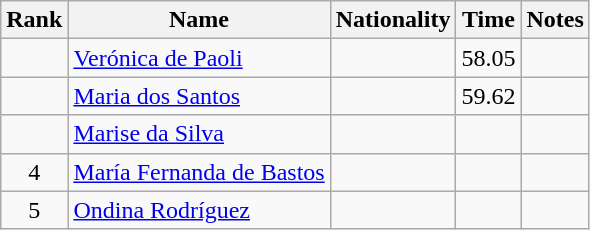<table class="wikitable sortable" style="text-align:center">
<tr>
<th>Rank</th>
<th>Name</th>
<th>Nationality</th>
<th>Time</th>
<th>Notes</th>
</tr>
<tr>
<td></td>
<td align=left><a href='#'>Verónica de Paoli</a></td>
<td align=left></td>
<td>58.05</td>
<td></td>
</tr>
<tr>
<td></td>
<td align=left><a href='#'>Maria dos Santos</a></td>
<td align=left></td>
<td>59.62</td>
<td></td>
</tr>
<tr>
<td></td>
<td align=left><a href='#'>Marise da Silva</a></td>
<td align=left></td>
<td></td>
<td></td>
</tr>
<tr>
<td>4</td>
<td align=left><a href='#'>María Fernanda de Bastos</a></td>
<td align=left></td>
<td></td>
<td></td>
</tr>
<tr>
<td>5</td>
<td align=left><a href='#'>Ondina Rodríguez</a></td>
<td align=left></td>
<td></td>
<td></td>
</tr>
</table>
